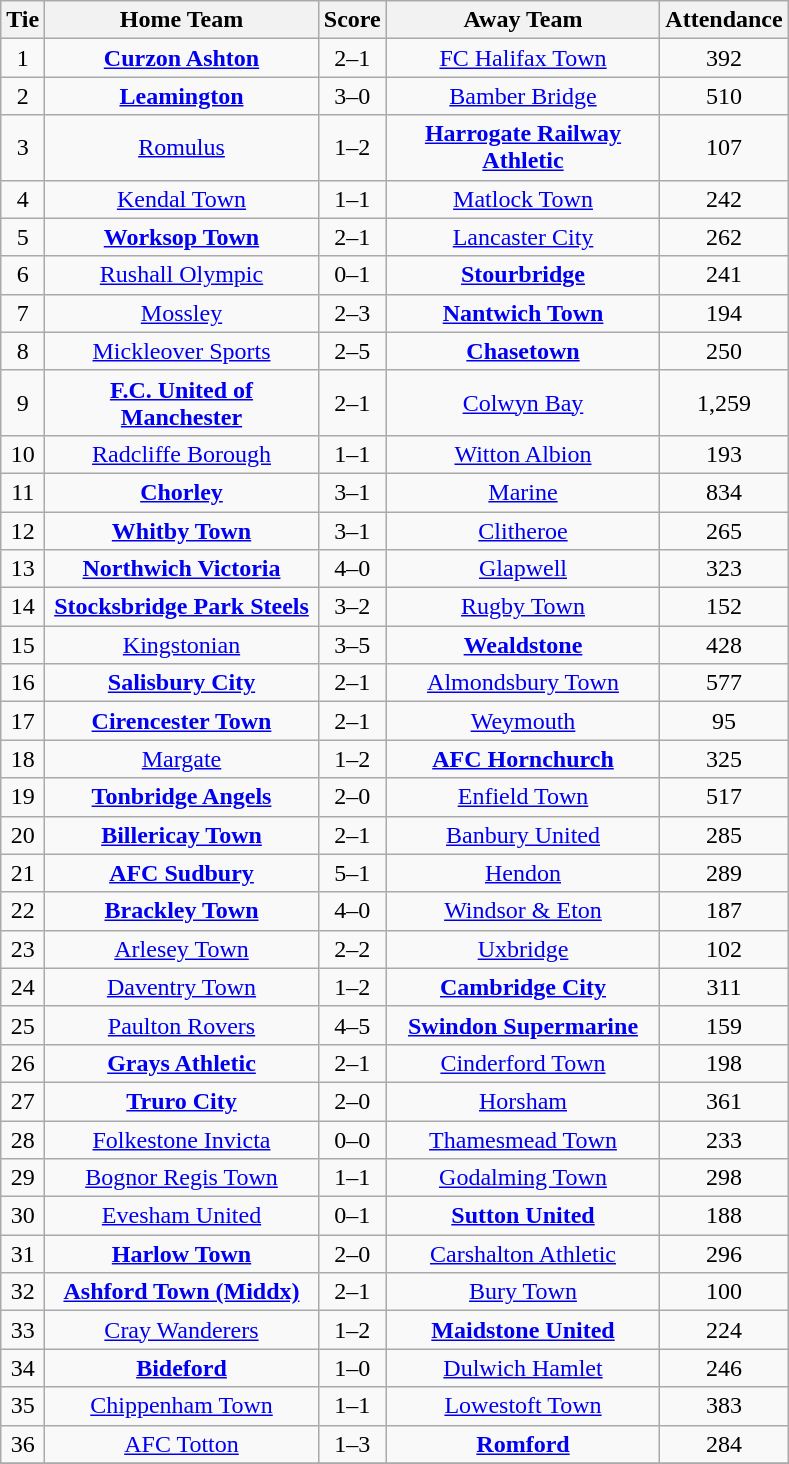<table class="wikitable" style="text-align:center;">
<tr>
<th width=20>Tie</th>
<th width=175>Home Team</th>
<th width=20>Score</th>
<th width=175>Away Team</th>
<th width=20>Attendance</th>
</tr>
<tr>
<td>1</td>
<td><strong><a href='#'>Curzon Ashton</a></strong></td>
<td>2–1</td>
<td><a href='#'>FC Halifax Town</a></td>
<td>392</td>
</tr>
<tr>
<td>2</td>
<td><strong><a href='#'>Leamington</a></strong></td>
<td>3–0</td>
<td><a href='#'>Bamber Bridge</a></td>
<td>510</td>
</tr>
<tr>
<td>3</td>
<td><a href='#'>Romulus</a></td>
<td>1–2</td>
<td><strong><a href='#'>Harrogate Railway Athletic</a></strong></td>
<td>107</td>
</tr>
<tr>
<td>4</td>
<td><a href='#'>Kendal Town</a></td>
<td>1–1</td>
<td><a href='#'>Matlock Town</a></td>
<td>242</td>
</tr>
<tr>
<td>5</td>
<td><strong><a href='#'>Worksop Town</a></strong></td>
<td>2–1</td>
<td><a href='#'>Lancaster City</a></td>
<td>262</td>
</tr>
<tr>
<td>6</td>
<td><a href='#'>Rushall Olympic</a></td>
<td>0–1</td>
<td><strong><a href='#'>Stourbridge</a></strong></td>
<td>241</td>
</tr>
<tr>
<td>7</td>
<td><a href='#'>Mossley</a></td>
<td>2–3</td>
<td><strong><a href='#'>Nantwich Town</a></strong></td>
<td>194</td>
</tr>
<tr>
<td>8</td>
<td><a href='#'>Mickleover Sports</a></td>
<td>2–5</td>
<td><strong><a href='#'>Chasetown</a></strong></td>
<td>250</td>
</tr>
<tr>
<td>9</td>
<td><strong><a href='#'>F.C. United of Manchester</a></strong></td>
<td>2–1</td>
<td><a href='#'>Colwyn Bay</a></td>
<td>1,259</td>
</tr>
<tr>
<td>10</td>
<td><a href='#'>Radcliffe Borough</a></td>
<td>1–1</td>
<td><a href='#'>Witton Albion</a></td>
<td>193</td>
</tr>
<tr>
<td>11</td>
<td><strong><a href='#'>Chorley</a></strong></td>
<td>3–1</td>
<td><a href='#'>Marine</a></td>
<td>834</td>
</tr>
<tr>
<td>12</td>
<td><strong><a href='#'>Whitby Town</a></strong></td>
<td>3–1</td>
<td><a href='#'>Clitheroe</a></td>
<td>265</td>
</tr>
<tr>
<td>13</td>
<td><strong><a href='#'>Northwich Victoria</a></strong></td>
<td>4–0</td>
<td><a href='#'>Glapwell</a></td>
<td>323</td>
</tr>
<tr>
<td>14</td>
<td><strong><a href='#'>Stocksbridge Park Steels</a></strong></td>
<td>3–2</td>
<td><a href='#'>Rugby Town</a></td>
<td>152</td>
</tr>
<tr>
<td>15</td>
<td><a href='#'>Kingstonian</a></td>
<td>3–5</td>
<td><strong><a href='#'>Wealdstone</a></strong></td>
<td>428</td>
</tr>
<tr>
<td>16</td>
<td><strong><a href='#'>Salisbury City</a></strong></td>
<td>2–1</td>
<td><a href='#'>Almondsbury Town</a></td>
<td>577</td>
</tr>
<tr>
<td>17</td>
<td><strong><a href='#'>Cirencester Town</a></strong></td>
<td>2–1</td>
<td><a href='#'>Weymouth</a></td>
<td>95</td>
</tr>
<tr>
<td>18</td>
<td><a href='#'>Margate</a></td>
<td>1–2</td>
<td><strong><a href='#'>AFC Hornchurch</a></strong></td>
<td>325</td>
</tr>
<tr>
<td>19</td>
<td><strong><a href='#'>Tonbridge Angels</a></strong></td>
<td>2–0</td>
<td><a href='#'>Enfield Town</a></td>
<td>517</td>
</tr>
<tr>
<td>20</td>
<td><strong><a href='#'>Billericay Town</a></strong></td>
<td>2–1</td>
<td><a href='#'>Banbury United</a></td>
<td>285</td>
</tr>
<tr>
<td>21</td>
<td><strong><a href='#'>AFC Sudbury</a></strong></td>
<td>5–1</td>
<td><a href='#'>Hendon</a></td>
<td>289</td>
</tr>
<tr>
<td>22</td>
<td><strong><a href='#'>Brackley Town</a></strong></td>
<td>4–0</td>
<td><a href='#'>Windsor & Eton</a></td>
<td>187</td>
</tr>
<tr>
<td>23</td>
<td><a href='#'>Arlesey Town</a></td>
<td>2–2</td>
<td><a href='#'>Uxbridge</a></td>
<td>102</td>
</tr>
<tr>
<td>24</td>
<td><a href='#'>Daventry Town</a></td>
<td>1–2</td>
<td><strong><a href='#'>Cambridge City</a></strong></td>
<td>311</td>
</tr>
<tr>
<td>25</td>
<td><a href='#'>Paulton Rovers</a></td>
<td>4–5</td>
<td><strong><a href='#'>Swindon Supermarine</a></strong></td>
<td>159</td>
</tr>
<tr>
<td>26</td>
<td><strong><a href='#'>Grays Athletic</a></strong></td>
<td>2–1</td>
<td><a href='#'>Cinderford Town</a></td>
<td>198</td>
</tr>
<tr>
<td>27</td>
<td><strong><a href='#'>Truro City</a></strong></td>
<td>2–0</td>
<td><a href='#'>Horsham</a></td>
<td>361</td>
</tr>
<tr>
<td>28</td>
<td><a href='#'>Folkestone Invicta</a></td>
<td>0–0</td>
<td><a href='#'>Thamesmead Town</a></td>
<td>233</td>
</tr>
<tr>
<td>29</td>
<td><a href='#'>Bognor Regis Town</a></td>
<td>1–1</td>
<td><a href='#'>Godalming Town</a></td>
<td>298</td>
</tr>
<tr>
<td>30</td>
<td><a href='#'>Evesham United</a></td>
<td>0–1</td>
<td><strong><a href='#'>Sutton United</a></strong></td>
<td>188</td>
</tr>
<tr>
<td>31</td>
<td><strong><a href='#'>Harlow Town</a></strong></td>
<td>2–0</td>
<td><a href='#'>Carshalton Athletic</a></td>
<td>296</td>
</tr>
<tr>
<td>32</td>
<td><strong><a href='#'>Ashford Town (Middx)</a></strong></td>
<td>2–1</td>
<td><a href='#'>Bury Town</a></td>
<td>100</td>
</tr>
<tr>
<td>33</td>
<td><a href='#'>Cray Wanderers</a></td>
<td>1–2</td>
<td><strong><a href='#'>Maidstone United</a></strong></td>
<td>224</td>
</tr>
<tr>
<td>34</td>
<td><strong><a href='#'>Bideford</a></strong></td>
<td>1–0</td>
<td><a href='#'>Dulwich Hamlet</a></td>
<td>246</td>
</tr>
<tr>
<td>35</td>
<td><a href='#'>Chippenham Town</a></td>
<td>1–1</td>
<td><a href='#'>Lowestoft Town</a></td>
<td>383</td>
</tr>
<tr>
<td>36</td>
<td><a href='#'>AFC Totton</a></td>
<td>1–3</td>
<td><strong><a href='#'>Romford</a></strong></td>
<td>284</td>
</tr>
<tr>
</tr>
</table>
